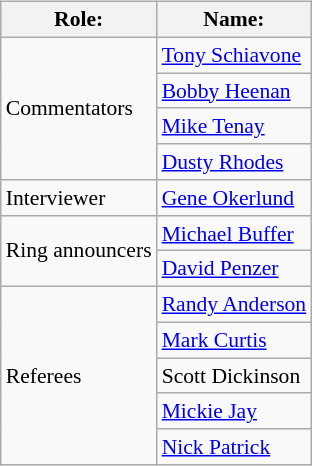<table class=wikitable style="font-size:90%; margin: 0.5em 0 0.5em 1em; float: right; clear: right;">
<tr>
<th>Role:</th>
<th>Name:</th>
</tr>
<tr>
<td rowspan=4>Commentators</td>
<td><a href='#'>Tony Schiavone</a></td>
</tr>
<tr>
<td><a href='#'>Bobby Heenan</a></td>
</tr>
<tr>
<td><a href='#'>Mike Tenay</a></td>
</tr>
<tr>
<td><a href='#'>Dusty Rhodes</a></td>
</tr>
<tr>
<td>Interviewer</td>
<td><a href='#'>Gene Okerlund</a></td>
</tr>
<tr>
<td rowspan=2>Ring announcers</td>
<td><a href='#'>Michael Buffer</a></td>
</tr>
<tr>
<td><a href='#'>David Penzer</a></td>
</tr>
<tr>
<td rowspan=5>Referees</td>
<td><a href='#'>Randy Anderson</a></td>
</tr>
<tr>
<td><a href='#'>Mark Curtis</a></td>
</tr>
<tr>
<td>Scott Dickinson</td>
</tr>
<tr>
<td><a href='#'>Mickie Jay</a></td>
</tr>
<tr>
<td><a href='#'>Nick Patrick</a></td>
</tr>
</table>
